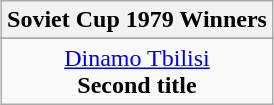<table class="wikitable" style="text-align: center; margin: 0 auto;">
<tr>
<th>Soviet Cup 1979 Winners</th>
</tr>
<tr>
</tr>
<tr>
<td><a href='#'>Dinamo Tbilisi</a><br><strong>Second title</strong></td>
</tr>
</table>
